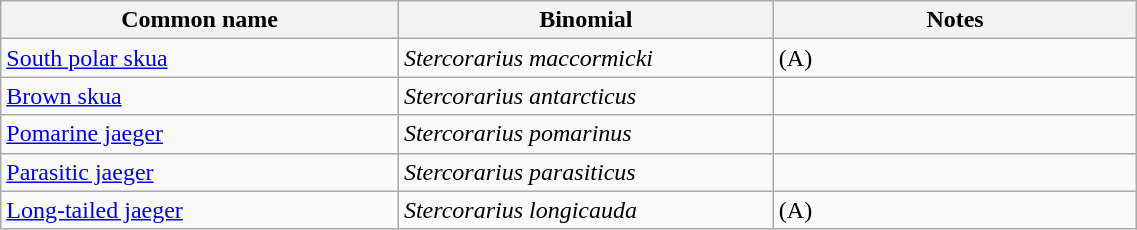<table style="width:60%;" class="wikitable">
<tr>
<th width=35%>Common name</th>
<th width=33%>Binomial</th>
<th width=32%>Notes</th>
</tr>
<tr>
<td><a href='#'>South polar skua</a></td>
<td><em>Stercorarius maccormicki</em></td>
<td>(A)</td>
</tr>
<tr>
<td><a href='#'>Brown skua</a></td>
<td><em>Stercorarius antarcticus</em></td>
<td></td>
</tr>
<tr>
<td><a href='#'>Pomarine jaeger</a></td>
<td><em>Stercorarius pomarinus</em></td>
<td></td>
</tr>
<tr>
<td><a href='#'>Parasitic jaeger</a></td>
<td><em>Stercorarius parasiticus</em></td>
<td></td>
</tr>
<tr>
<td><a href='#'>Long-tailed jaeger</a></td>
<td><em>Stercorarius longicauda</em></td>
<td>(A)</td>
</tr>
</table>
